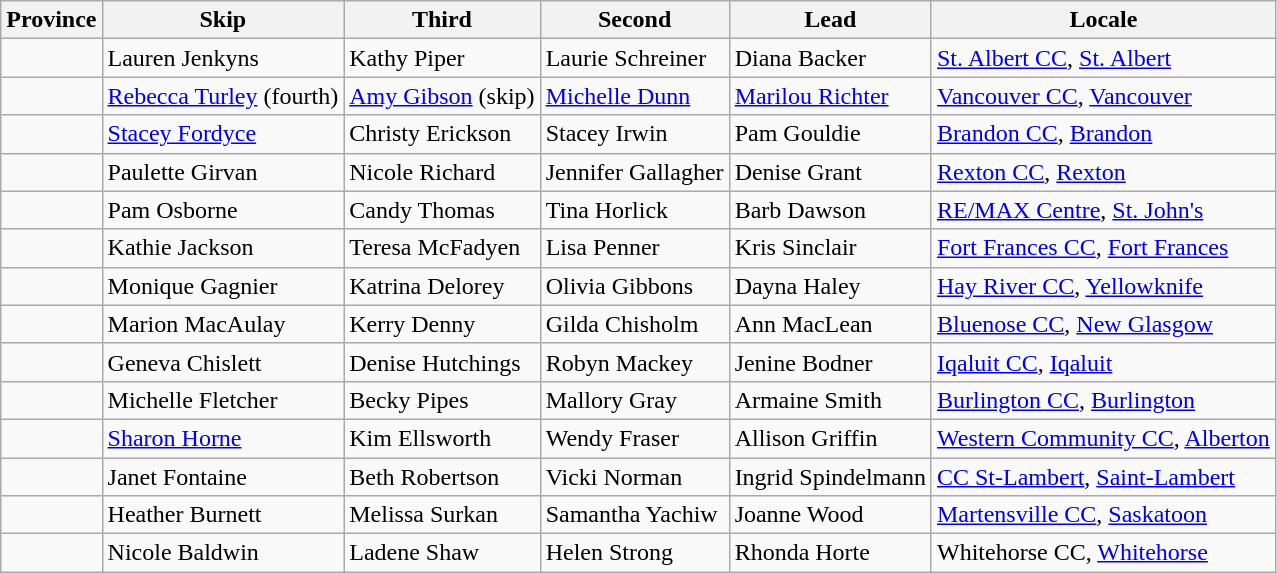<table class=wikitable>
<tr>
<th>Province</th>
<th>Skip</th>
<th>Third</th>
<th>Second</th>
<th>Lead</th>
<th>Locale</th>
</tr>
<tr>
<td></td>
<td>Lauren Jenkyns</td>
<td>Kathy Piper</td>
<td>Laurie Schreiner</td>
<td>Diana Backer</td>
<td><a href='#'>St. Albert CC</a>, <a href='#'>St. Albert</a></td>
</tr>
<tr>
<td></td>
<td><a href='#'>Rebecca Turley</a> (fourth)</td>
<td><a href='#'>Amy Gibson</a> (skip)</td>
<td><a href='#'>Michelle Dunn</a></td>
<td><a href='#'>Marilou Richter</a></td>
<td><a href='#'>Vancouver CC</a>, <a href='#'>Vancouver</a></td>
</tr>
<tr>
<td></td>
<td><a href='#'>Stacey Fordyce</a></td>
<td>Christy Erickson</td>
<td>Stacey Irwin</td>
<td>Pam Gouldie</td>
<td><a href='#'>Brandon CC</a>, <a href='#'>Brandon</a></td>
</tr>
<tr>
<td></td>
<td>Paulette Girvan</td>
<td>Nicole Richard</td>
<td>Jennifer Gallagher</td>
<td>Denise Grant</td>
<td><a href='#'>Rexton CC</a>, <a href='#'>Rexton</a></td>
</tr>
<tr>
<td></td>
<td>Pam Osborne</td>
<td>Candy Thomas</td>
<td>Tina Horlick</td>
<td>Barb Dawson</td>
<td><a href='#'>RE/MAX Centre</a>, <a href='#'>St. John's</a></td>
</tr>
<tr>
<td></td>
<td>Kathie Jackson</td>
<td>Teresa McFadyen</td>
<td>Lisa Penner</td>
<td>Kris Sinclair</td>
<td><a href='#'>Fort Frances CC</a>, <a href='#'>Fort Frances</a></td>
</tr>
<tr>
<td></td>
<td>Monique Gagnier</td>
<td>Katrina Delorey</td>
<td>Olivia Gibbons</td>
<td>Dayna Haley</td>
<td><a href='#'>Hay River CC</a>, <a href='#'>Yellowknife</a></td>
</tr>
<tr>
<td></td>
<td>Marion MacAulay</td>
<td>Kerry Denny</td>
<td>Gilda Chisholm</td>
<td>Ann MacLean</td>
<td><a href='#'>Bluenose CC</a>, <a href='#'>New Glasgow</a></td>
</tr>
<tr>
<td></td>
<td>Geneva Chislett</td>
<td>Denise Hutchings</td>
<td>Robyn Mackey</td>
<td>Jenine Bodner</td>
<td><a href='#'>Iqaluit CC</a>, <a href='#'>Iqaluit</a></td>
</tr>
<tr>
<td></td>
<td>Michelle Fletcher</td>
<td>Becky Pipes</td>
<td>Mallory Gray</td>
<td>Armaine Smith</td>
<td><a href='#'>Burlington CC</a>, <a href='#'>Burlington</a></td>
</tr>
<tr>
<td></td>
<td><a href='#'>Sharon Horne</a></td>
<td>Kim Ellsworth</td>
<td>Wendy Fraser</td>
<td>Allison Griffin</td>
<td><a href='#'>Western Community CC</a>, <a href='#'>Alberton</a></td>
</tr>
<tr>
<td></td>
<td>Janet Fontaine</td>
<td>Beth Robertson</td>
<td>Vicki Norman</td>
<td>Ingrid Spindelmann</td>
<td><a href='#'>CC St-Lambert</a>, <a href='#'>Saint-Lambert</a></td>
</tr>
<tr>
<td></td>
<td>Heather Burnett</td>
<td>Melissa Surkan</td>
<td>Samantha Yachiw</td>
<td>Joanne Wood</td>
<td><a href='#'>Martensville CC</a>, <a href='#'>Saskatoon</a></td>
</tr>
<tr>
<td></td>
<td>Nicole Baldwin</td>
<td>Ladene Shaw</td>
<td>Helen Strong</td>
<td>Rhonda Horte</td>
<td>Whitehorse CC, <a href='#'>Whitehorse</a></td>
</tr>
</table>
